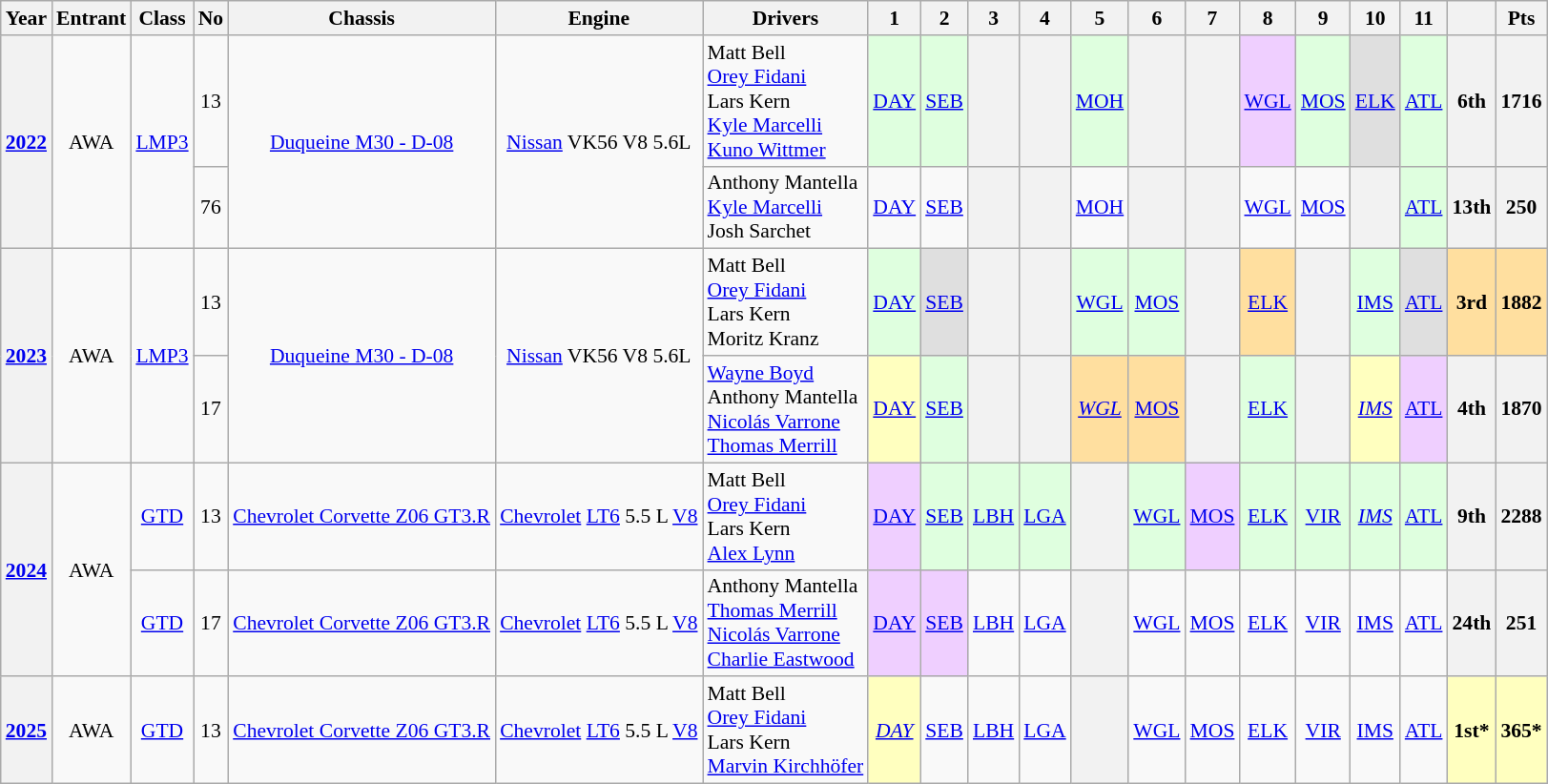<table class="wikitable" style="font-size: 90%; text-align:center">
<tr>
<th>Year</th>
<th>Entrant</th>
<th>Class</th>
<th>No</th>
<th>Chassis</th>
<th>Engine</th>
<th>Drivers</th>
<th>1</th>
<th>2</th>
<th>3</th>
<th>4</th>
<th>5</th>
<th>6</th>
<th>7</th>
<th>8</th>
<th>9</th>
<th>10</th>
<th>11</th>
<th></th>
<th>Pts</th>
</tr>
<tr>
<th rowspan="2"><a href='#'>2022</a></th>
<td rowspan="2"> AWA</td>
<td rowspan="2"><a href='#'>LMP3</a></td>
<td>13</td>
<td rowspan="2"><a href='#'>Duqueine M30 - D-08</a></td>
<td rowspan="2"><a href='#'>Nissan</a> VK56 V8 5.6L</td>
<td align="left"> Matt Bell<br> <a href='#'>Orey Fidani</a><br> Lars Kern<br> <a href='#'>Kyle Marcelli</a><br> <a href='#'>Kuno Wittmer</a></td>
<td style="background:#DFFFDF;"><a href='#'>DAY</a><br></td>
<td style="background:#DFFFDF;"><a href='#'>SEB</a><br></td>
<th></th>
<th></th>
<td style="background:#DFFFDF;"><a href='#'>MOH</a><br></td>
<th></th>
<th></th>
<td style="background:#EFCFFF;"><a href='#'>WGL</a><br></td>
<td style="background:#DFFFDF;"><a href='#'>MOS</a><br></td>
<td style="background:#DFDFDF;"><a href='#'>ELK</a><br></td>
<td style="background:#DFFFDF;"><a href='#'>ATL</a><br></td>
<th>6th</th>
<th>1716</th>
</tr>
<tr>
<td>76</td>
<td align="left"> Anthony Mantella<br> <a href='#'>Kyle Marcelli</a><br> Josh Sarchet</td>
<td style="background:#;"><a href='#'>DAY</a></td>
<td style="background:#;"><a href='#'>SEB</a></td>
<th></th>
<th></th>
<td style="background:#;"><a href='#'>MOH</a></td>
<th></th>
<th></th>
<td style="background:#;"><a href='#'>WGL</a></td>
<td style="background:#;"><a href='#'>MOS</a></td>
<th></th>
<td style="background:#DFFFDF;"><a href='#'>ATL</a><br></td>
<th>13th</th>
<th>250</th>
</tr>
<tr>
<th rowspan="2"><a href='#'>2023</a></th>
<td rowspan="2"> AWA</td>
<td rowspan="2"><a href='#'>LMP3</a></td>
<td>13</td>
<td rowspan="2"><a href='#'>Duqueine M30 - D-08</a></td>
<td rowspan="2"><a href='#'>Nissan</a> VK56 V8 5.6L</td>
<td align="left"> Matt Bell<br> <a href='#'>Orey Fidani</a><br> Lars Kern<br> Moritz Kranz</td>
<td style="background:#DFFFDF;"><a href='#'>DAY</a><br></td>
<td style="background:#DFDFDF;"><a href='#'>SEB</a><br></td>
<th></th>
<th></th>
<td style="background:#DFFFDF;"><a href='#'>WGL</a><br></td>
<td style="background:#DFFFDF;"><a href='#'>MOS</a><br></td>
<th></th>
<td style="background:#FFDF9F;"><a href='#'>ELK</a><br></td>
<th></th>
<td style="background:#DFFFDF;"><a href='#'>IMS</a><br></td>
<td style="background:#DFDFDF;"><a href='#'>ATL</a><br></td>
<th style="background:#FFDF9F;">3rd</th>
<th style="background:#FFDF9F;">1882</th>
</tr>
<tr>
<td>17</td>
<td align="left"> <a href='#'>Wayne Boyd</a><br> Anthony Mantella<br> <a href='#'>Nicolás Varrone</a><br> <a href='#'>Thomas Merrill</a></td>
<td style="background:#FFFFBF;"><a href='#'>DAY</a><br></td>
<td style="background:#DFFFDF;"><a href='#'>SEB</a><br></td>
<th></th>
<th></th>
<td style="background:#FFDF9F;"><em><a href='#'>WGL</a></em><br></td>
<td style="background:#FFDF9F;"><a href='#'>MOS</a><br></td>
<th></th>
<td style="background:#DFFFDF;"><a href='#'>ELK</a><br></td>
<th></th>
<td style="background:#FFFFBF;"><em><a href='#'>IMS</a></em><br></td>
<td style="background:#EFCFFF;"><a href='#'>ATL</a><br></td>
<th>4th</th>
<th>1870</th>
</tr>
<tr>
<th rowspan="2"><a href='#'>2024</a></th>
<td rowspan="2"> AWA</td>
<td><a href='#'>GTD</a></td>
<td>13</td>
<td><a href='#'>Chevrolet Corvette Z06 GT3.R</a></td>
<td><a href='#'>Chevrolet</a> <a href='#'>LT6</a> 5.5 L <a href='#'>V8</a></td>
<td align="left"> Matt Bell<br> <a href='#'>Orey Fidani</a><br> Lars Kern<br> <a href='#'>Alex Lynn</a></td>
<td style="background:#EFCFFF;"><a href='#'>DAY</a><br></td>
<td style="background:#DFFFDF;"><a href='#'>SEB</a><br></td>
<td style="background:#DFFFDF;"><a href='#'>LBH</a><br></td>
<td style="background:#DFFFDF;"><a href='#'>LGA</a><br></td>
<th></th>
<td style="background:#DFFFDF;"><a href='#'>WGL</a><br></td>
<td style="background:#EFCFFF;"><a href='#'>MOS</a><br></td>
<td style="background:#DFFFDF;"><a href='#'>ELK</a><br></td>
<td style="background:#DFFFDF;"><a href='#'>VIR</a><br></td>
<td style="background:#DFFFDF;"><em><a href='#'>IMS</a></em><br></td>
<td style="background:#DFFFDF;"><a href='#'>ATL</a><br></td>
<th>9th</th>
<th>2288</th>
</tr>
<tr>
<td><a href='#'>GTD</a></td>
<td>17</td>
<td><a href='#'>Chevrolet Corvette Z06 GT3.R</a></td>
<td><a href='#'>Chevrolet</a> <a href='#'>LT6</a> 5.5 L <a href='#'>V8</a></td>
<td align="left"> Anthony Mantella<br> <a href='#'>Thomas Merrill</a><br> <a href='#'>Nicolás Varrone</a><br> <a href='#'>Charlie Eastwood</a></td>
<td style="background:#EFCFFF;"><a href='#'>DAY</a><br></td>
<td style="background:#EFCFFF;"><a href='#'>SEB</a><br></td>
<td style="background:#F;"><a href='#'>LBH</a></td>
<td style="background:#;"><a href='#'>LGA</a></td>
<th></th>
<td style="background:#;"><a href='#'>WGL</a></td>
<td style="background:#;"><a href='#'>MOS</a></td>
<td style="background:#;"><a href='#'>ELK</a></td>
<td style="background:#;"><a href='#'>VIR</a></td>
<td style="background:#;"><a href='#'>IMS</a></td>
<td style="background:#;"><a href='#'>ATL</a></td>
<th>24th</th>
<th>251</th>
</tr>
<tr>
<th><a href='#'>2025</a></th>
<td> AWA</td>
<td><a href='#'>GTD</a></td>
<td>13</td>
<td><a href='#'>Chevrolet Corvette Z06 GT3.R</a></td>
<td><a href='#'>Chevrolet</a> <a href='#'>LT6</a> 5.5 L <a href='#'>V8</a></td>
<td align="left"> Matt Bell<br> <a href='#'>Orey Fidani</a><br> Lars Kern<br> <a href='#'>Marvin Kirchhöfer</a></td>
<td style="background:#FFFFBF;"><em><a href='#'>DAY</a></em><br></td>
<td style="background:#;"><a href='#'>SEB</a></td>
<td style="background:#;"><a href='#'>LBH</a></td>
<td style="background:#;"><a href='#'>LGA</a></td>
<th></th>
<td style="background:#;"><a href='#'>WGL</a></td>
<td style="background:#;"><a href='#'>MOS</a></td>
<td style="background:#;"><a href='#'>ELK</a></td>
<td style="background:#;"><a href='#'>VIR</a></td>
<td style="background:#;"><a href='#'>IMS</a></td>
<td style="background:#;"><a href='#'>ATL</a></td>
<th style="background:#FFFFBF;">1st*</th>
<th style="background:#FFFFBF;">365*</th>
</tr>
</table>
